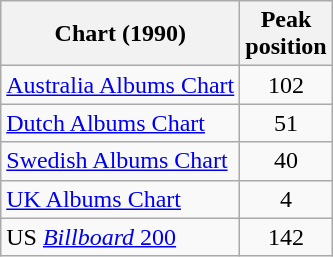<table class="wikitable sortable">
<tr>
<th>Chart (1990)</th>
<th>Peak<br>position</th>
</tr>
<tr>
<td><a href='#'>Australia Albums Chart</a></td>
<td style="text-align:center;">102</td>
</tr>
<tr>
<td><a href='#'>Dutch Albums Chart</a></td>
<td style="text-align:center;">51</td>
</tr>
<tr>
<td><a href='#'>Swedish Albums Chart</a></td>
<td style="text-align:center;">40</td>
</tr>
<tr>
<td><a href='#'>UK Albums Chart</a></td>
<td style="text-align:center;">4</td>
</tr>
<tr>
<td>US <a href='#'><em>Billboard</em> 200</a></td>
<td style="text-align:center;">142</td>
</tr>
</table>
